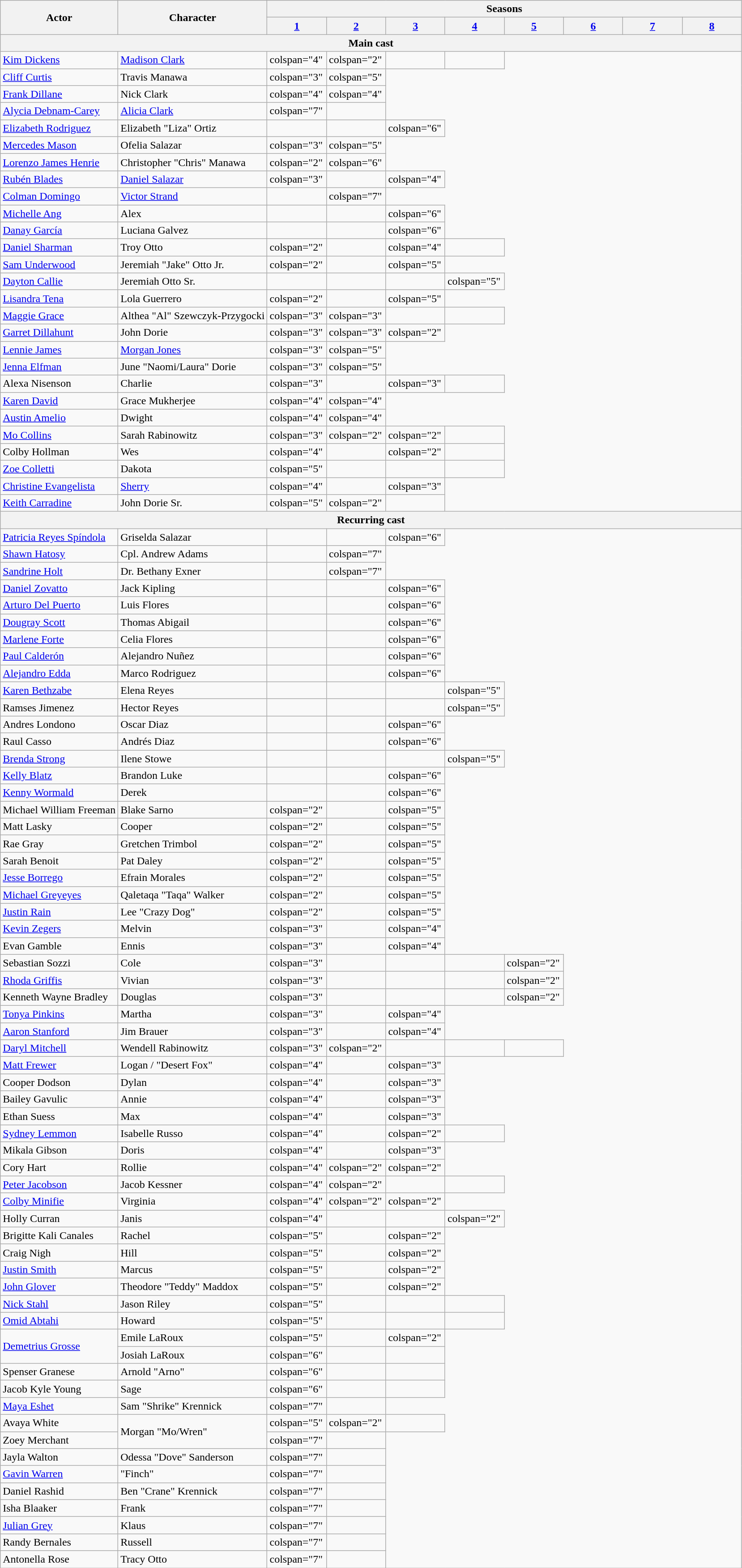<table class="wikitable plainrowheaders">
<tr>
<th scope="col" rowspan="2">Actor</th>
<th scope="col" rowspan="2">Character</th>
<th scope="col" colspan="8">Seasons</th>
</tr>
<tr>
<th scope="col" style="width:8%;"><a href='#'>1</a></th>
<th scope="col" style="width:8%;"><a href='#'>2</a></th>
<th scope="col" style="width:8%;"><a href='#'>3</a></th>
<th scope="col" style="width:8%;"><a href='#'>4</a></th>
<th scope="col" style="width:8%;"><a href='#'>5</a></th>
<th scope="col" style="width:8%;"><a href='#'>6</a></th>
<th scope="col" style="width:8%;"><a href='#'>7</a></th>
<th scope="col" style="width:8%;"><a href='#'>8</a></th>
</tr>
<tr>
<th colspan=10>Main cast</th>
</tr>
<tr>
<td scope="row"><a href='#'>Kim Dickens</a></td>
<td><a href='#'>Madison Clark</a></td>
<td>colspan="4" </td>
<td>colspan="2" </td>
<td></td>
<td></td>
</tr>
<tr>
<td scope="row"><a href='#'>Cliff Curtis</a></td>
<td>Travis Manawa</td>
<td>colspan="3" </td>
<td>colspan="5" </td>
</tr>
<tr>
<td scope="row"><a href='#'>Frank Dillane</a></td>
<td>Nick Clark</td>
<td>colspan="4" </td>
<td>colspan="4" </td>
</tr>
<tr>
<td scope="row"><a href='#'>Alycia Debnam-Carey</a></td>
<td><a href='#'>Alicia Clark</a></td>
<td>colspan="7" </td>
<td></td>
</tr>
<tr>
<td scope="row"><a href='#'>Elizabeth Rodriguez</a></td>
<td>Elizabeth "Liza" Ortiz</td>
<td></td>
<td></td>
<td>colspan="6" </td>
</tr>
<tr>
<td scope="row"><a href='#'>Mercedes Mason</a></td>
<td>Ofelia Salazar</td>
<td>colspan="3" </td>
<td>colspan="5" </td>
</tr>
<tr>
<td scope="row"><a href='#'>Lorenzo James Henrie</a></td>
<td>Christopher "Chris" Manawa</td>
<td>colspan="2" </td>
<td>colspan="6" </td>
</tr>
<tr>
<td scope="row"><a href='#'>Rubén Blades</a></td>
<td><a href='#'>Daniel Salazar</a></td>
<td>colspan="3" </td>
<td></td>
<td>colspan="4" </td>
</tr>
<tr>
<td scope="row"><a href='#'>Colman Domingo</a></td>
<td><a href='#'>Victor Strand</a></td>
<td></td>
<td>colspan="7" </td>
</tr>
<tr>
<td scope="row"><a href='#'>Michelle Ang</a></td>
<td>Alex</td>
<td></td>
<td></td>
<td>colspan="6" </td>
</tr>
<tr>
<td scope="row"><a href='#'>Danay García</a></td>
<td>Luciana Galvez</td>
<td></td>
<td></td>
<td>colspan="6" </td>
</tr>
<tr>
<td scope="row"><a href='#'>Daniel Sharman</a></td>
<td>Troy Otto</td>
<td>colspan="2" </td>
<td></td>
<td>colspan="4" </td>
<td></td>
</tr>
<tr>
<td scope="row"><a href='#'>Sam Underwood</a></td>
<td>Jeremiah "Jake" Otto Jr.</td>
<td>colspan="2" </td>
<td></td>
<td>colspan="5" </td>
</tr>
<tr>
<td scope="row"><a href='#'>Dayton Callie</a></td>
<td>Jeremiah Otto Sr.</td>
<td></td>
<td></td>
<td></td>
<td>colspan="5" </td>
</tr>
<tr>
<td scope="row"><a href='#'>Lisandra Tena</a></td>
<td>Lola Guerrero</td>
<td>colspan="2" </td>
<td></td>
<td>colspan="5" </td>
</tr>
<tr>
<td scope="row"><a href='#'>Maggie Grace</a></td>
<td>Althea "Al" Szewczyk-Przygocki</td>
<td>colspan="3" </td>
<td>colspan="3" </td>
<td></td>
<td></td>
</tr>
<tr>
<td scope="row"><a href='#'>Garret Dillahunt</a></td>
<td>John Dorie</td>
<td>colspan="3" </td>
<td>colspan="3" </td>
<td>colspan="2" </td>
</tr>
<tr>
<td scope="row"><a href='#'>Lennie James</a></td>
<td><a href='#'>Morgan Jones</a></td>
<td>colspan="3" </td>
<td>colspan="5" </td>
</tr>
<tr>
<td scope="row"><a href='#'>Jenna Elfman</a></td>
<td>June "Naomi/Laura" Dorie</td>
<td>colspan="3" </td>
<td>colspan="5" </td>
</tr>
<tr>
<td scope="row">Alexa Nisenson</td>
<td>Charlie</td>
<td>colspan="3" </td>
<td></td>
<td>colspan="3" </td>
<td></td>
</tr>
<tr>
<td scope="row"><a href='#'>Karen David</a></td>
<td>Grace Mukherjee</td>
<td>colspan="4" </td>
<td>colspan="4" </td>
</tr>
<tr>
<td scope="row"><a href='#'>Austin Amelio</a></td>
<td>Dwight</td>
<td>colspan="4" </td>
<td>colspan="4" </td>
</tr>
<tr>
<td scope="row"><a href='#'>Mo Collins</a></td>
<td>Sarah Rabinowitz</td>
<td>colspan="3" </td>
<td>colspan="2" </td>
<td>colspan="2" </td>
<td></td>
</tr>
<tr>
<td scope="row">Colby Hollman</td>
<td>Wes</td>
<td>colspan="4" </td>
<td></td>
<td>colspan="2" </td>
<td></td>
</tr>
<tr>
<td scope="row"><a href='#'>Zoe Colletti</a></td>
<td>Dakota</td>
<td>colspan="5" </td>
<td></td>
<td></td>
<td></td>
</tr>
<tr>
<td scope="row"><a href='#'>Christine Evangelista</a></td>
<td><a href='#'>Sherry</a></td>
<td>colspan="4" </td>
<td></td>
<td>colspan="3" </td>
</tr>
<tr>
<td scope="row"><a href='#'>Keith Carradine</a></td>
<td>John Dorie Sr.</td>
<td>colspan="5" </td>
<td>colspan="2" </td>
<td></td>
</tr>
<tr>
<th colspan=10>Recurring cast</th>
</tr>
<tr>
<td scope="row"><a href='#'>Patricia Reyes Spíndola</a></td>
<td>Griselda Salazar</td>
<td></td>
<td></td>
<td>colspan="6" </td>
</tr>
<tr>
<td scope="row"><a href='#'>Shawn Hatosy</a></td>
<td scope="row">Cpl. Andrew Adams</td>
<td></td>
<td>colspan="7" </td>
</tr>
<tr>
<td scope="row"><a href='#'>Sandrine Holt</a></td>
<td scope="row">Dr. Bethany Exner</td>
<td></td>
<td>colspan="7" </td>
</tr>
<tr>
<td scope="row"><a href='#'>Daniel Zovatto</a></td>
<td>Jack Kipling</td>
<td></td>
<td></td>
<td>colspan="6" </td>
</tr>
<tr>
<td scope="row"><a href='#'>Arturo Del Puerto</a></td>
<td>Luis Flores</td>
<td></td>
<td></td>
<td>colspan="6" </td>
</tr>
<tr>
<td scope="row"><a href='#'>Dougray Scott</a></td>
<td>Thomas Abigail</td>
<td></td>
<td></td>
<td>colspan="6" </td>
</tr>
<tr>
<td scope="row"><a href='#'>Marlene Forte</a></td>
<td>Celia Flores</td>
<td></td>
<td></td>
<td>colspan="6" </td>
</tr>
<tr>
<td scope="row"><a href='#'>Paul Calderón</a></td>
<td>Alejandro Nuñez</td>
<td></td>
<td></td>
<td>colspan="6" </td>
</tr>
<tr>
<td scope="row"><a href='#'>Alejandro Edda</a></td>
<td>Marco Rodriguez</td>
<td></td>
<td></td>
<td>colspan="6" </td>
</tr>
<tr>
<td scope="row"><a href='#'>Karen Bethzabe</a></td>
<td>Elena Reyes</td>
<td></td>
<td></td>
<td></td>
<td>colspan="5" </td>
</tr>
<tr>
<td scope="row">Ramses Jimenez</td>
<td>Hector Reyes</td>
<td></td>
<td></td>
<td></td>
<td>colspan="5" </td>
</tr>
<tr>
<td scope="row">Andres Londono</td>
<td>Oscar Diaz</td>
<td></td>
<td></td>
<td>colspan="6" </td>
</tr>
<tr>
<td scope="row">Raul Casso</td>
<td>Andrés Diaz</td>
<td></td>
<td></td>
<td>colspan="6" </td>
</tr>
<tr>
<td scope="row"><a href='#'>Brenda Strong</a></td>
<td>Ilene Stowe</td>
<td></td>
<td></td>
<td></td>
<td>colspan="5" </td>
</tr>
<tr>
<td scope="row"><a href='#'>Kelly Blatz</a></td>
<td>Brandon Luke</td>
<td></td>
<td></td>
<td>colspan="6" </td>
</tr>
<tr>
<td scope="row"><a href='#'>Kenny Wormald</a></td>
<td>Derek</td>
<td></td>
<td></td>
<td>colspan="6" </td>
</tr>
<tr>
<td scope="row">Michael William Freeman</td>
<td>Blake Sarno</td>
<td>colspan="2" </td>
<td></td>
<td>colspan="5" </td>
</tr>
<tr>
<td scope="row">Matt Lasky</td>
<td>Cooper</td>
<td>colspan="2" </td>
<td></td>
<td>colspan="5" </td>
</tr>
<tr>
<td scope="row">Rae Gray</td>
<td>Gretchen Trimbol</td>
<td>colspan="2" </td>
<td></td>
<td>colspan="5" </td>
</tr>
<tr>
<td scope="row">Sarah Benoit</td>
<td>Pat Daley</td>
<td>colspan="2" </td>
<td></td>
<td>colspan="5" </td>
</tr>
<tr>
<td scope="row"><a href='#'>Jesse Borrego</a></td>
<td>Efrain Morales</td>
<td>colspan="2" </td>
<td></td>
<td>colspan="5" </td>
</tr>
<tr>
<td scope="row"><a href='#'>Michael Greyeyes</a></td>
<td>Qaletaqa "Taqa" Walker</td>
<td>colspan="2" </td>
<td></td>
<td>colspan="5" </td>
</tr>
<tr>
<td scope="row"><a href='#'>Justin Rain</a></td>
<td>Lee "Crazy Dog"</td>
<td>colspan="2" </td>
<td></td>
<td>colspan="5" </td>
</tr>
<tr>
<td scope="row"><a href='#'>Kevin Zegers</a></td>
<td>Melvin</td>
<td>colspan="3" </td>
<td></td>
<td>colspan="4" </td>
</tr>
<tr>
<td scope="row">Evan Gamble</td>
<td>Ennis</td>
<td>colspan="3" </td>
<td></td>
<td>colspan="4" </td>
</tr>
<tr>
<td scope="row">Sebastian Sozzi</td>
<td>Cole</td>
<td>colspan="3" </td>
<td></td>
<td></td>
<td></td>
<td>colspan="2" </td>
</tr>
<tr>
<td scope="row"><a href='#'>Rhoda Griffis</a></td>
<td>Vivian</td>
<td>colspan="3" </td>
<td></td>
<td></td>
<td></td>
<td>colspan="2" </td>
</tr>
<tr>
<td scope="row">Kenneth Wayne Bradley</td>
<td>Douglas</td>
<td>colspan="3" </td>
<td></td>
<td></td>
<td></td>
<td>colspan="2" </td>
</tr>
<tr>
<td scope="row"><a href='#'>Tonya Pinkins</a></td>
<td>Martha</td>
<td>colspan="3" </td>
<td></td>
<td>colspan="4" </td>
</tr>
<tr>
<td scope="row"><a href='#'>Aaron Stanford</a></td>
<td>Jim Brauer</td>
<td>colspan="3" </td>
<td></td>
<td>colspan="4" </td>
</tr>
<tr>
<td scope="row"><a href='#'>Daryl Mitchell</a></td>
<td>Wendell Rabinowitz</td>
<td>colspan="3" </td>
<td>colspan="2" </td>
<td></td>
<td></td>
<td></td>
</tr>
<tr>
<td scope="row"><a href='#'>Matt Frewer</a></td>
<td>Logan / "Desert Fox"</td>
<td>colspan="4" </td>
<td></td>
<td>colspan="3" </td>
</tr>
<tr>
<td scope="row">Cooper Dodson</td>
<td>Dylan</td>
<td>colspan="4" </td>
<td></td>
<td>colspan="3" </td>
</tr>
<tr>
<td scope="row">Bailey Gavulic</td>
<td>Annie</td>
<td>colspan="4" </td>
<td></td>
<td>colspan="3" </td>
</tr>
<tr>
<td scope="row">Ethan Suess</td>
<td>Max</td>
<td>colspan="4" </td>
<td></td>
<td>colspan="3" </td>
</tr>
<tr>
<td scope="row"><a href='#'>Sydney Lemmon</a></td>
<td>Isabelle Russo</td>
<td>colspan="4" </td>
<td></td>
<td>colspan="2" </td>
<td></td>
</tr>
<tr>
<td scope="row">Mikala Gibson</td>
<td>Doris</td>
<td>colspan="4" </td>
<td></td>
<td>colspan="3" </td>
</tr>
<tr>
<td scope="row">Cory Hart</td>
<td>Rollie</td>
<td>colspan="4" </td>
<td>colspan="2" </td>
<td>colspan="2" </td>
</tr>
<tr>
<td scope="row"><a href='#'>Peter Jacobson</a></td>
<td>Jacob Kessner</td>
<td>colspan="4" </td>
<td>colspan="2" </td>
<td></td>
<td></td>
</tr>
<tr>
<td scope="row"><a href='#'>Colby Minifie</a></td>
<td>Virginia</td>
<td>colspan="4" </td>
<td>colspan="2" </td>
<td>colspan="2" </td>
</tr>
<tr>
<td scope="row">Holly Curran</td>
<td>Janis</td>
<td>colspan="4" </td>
<td></td>
<td></td>
<td>colspan="2" </td>
</tr>
<tr>
<td scope="row">Brigitte Kali Canales</td>
<td>Rachel</td>
<td>colspan="5" </td>
<td></td>
<td>colspan="2" </td>
</tr>
<tr>
<td scope="row">Craig Nigh</td>
<td>Hill</td>
<td>colspan="5" </td>
<td></td>
<td>colspan="2" </td>
</tr>
<tr>
<td scope="row"><a href='#'>Justin Smith</a></td>
<td>Marcus</td>
<td>colspan="5" </td>
<td></td>
<td>colspan="2" </td>
</tr>
<tr>
<td scope="row"><a href='#'>John Glover</a></td>
<td>Theodore "Teddy" Maddox</td>
<td>colspan="5" </td>
<td></td>
<td>colspan="2" </td>
</tr>
<tr>
<td scope="row"><a href='#'>Nick Stahl</a></td>
<td>Jason Riley</td>
<td>colspan="5" </td>
<td></td>
<td></td>
<td></td>
</tr>
<tr>
<td scope="row"><a href='#'>Omid Abtahi</a></td>
<td>Howard</td>
<td>colspan="5" </td>
<td></td>
<td></td>
<td></td>
</tr>
<tr>
<td rowspan="2"><a href='#'>Demetrius Grosse</a></td>
<td>Emile LaRoux</td>
<td>colspan="5" </td>
<td></td>
<td>colspan="2" </td>
</tr>
<tr>
<td>Josiah LaRoux</td>
<td>colspan="6" </td>
<td></td>
<td></td>
</tr>
<tr>
<td scope="row">Spenser Granese</td>
<td>Arnold "Arno"</td>
<td>colspan="6" </td>
<td></td>
<td></td>
</tr>
<tr>
<td scope="row">Jacob Kyle Young</td>
<td>Sage</td>
<td>colspan="6" </td>
<td></td>
<td></td>
</tr>
<tr>
<td><a href='#'>Maya Eshet</a></td>
<td>Sam "Shrike" Krennick</td>
<td>colspan="7" </td>
<td></td>
</tr>
<tr>
<td>Avaya White</td>
<td rowspan="2">Morgan "Mo/Wren"</td>
<td>colspan="5" </td>
<td>colspan="2" </td>
<td></td>
</tr>
<tr>
<td>Zoey Merchant</td>
<td>colspan="7" </td>
<td></td>
</tr>
<tr>
<td>Jayla Walton</td>
<td>Odessa "Dove" Sanderson</td>
<td>colspan="7" </td>
<td></td>
</tr>
<tr>
<td><a href='#'>Gavin Warren</a></td>
<td>"Finch"</td>
<td>colspan="7" </td>
<td></td>
</tr>
<tr>
<td>Daniel Rashid</td>
<td>Ben "Crane" Krennick</td>
<td>colspan="7" </td>
<td></td>
</tr>
<tr>
<td>Isha Blaaker</td>
<td>Frank</td>
<td>colspan="7" </td>
<td></td>
</tr>
<tr>
<td><a href='#'>Julian Grey</a></td>
<td>Klaus</td>
<td>colspan="7" </td>
<td></td>
</tr>
<tr>
<td>Randy Bernales</td>
<td>Russell</td>
<td>colspan="7" </td>
<td></td>
</tr>
<tr>
<td>Antonella Rose</td>
<td>Tracy Otto</td>
<td>colspan="7" </td>
<td></td>
</tr>
</table>
